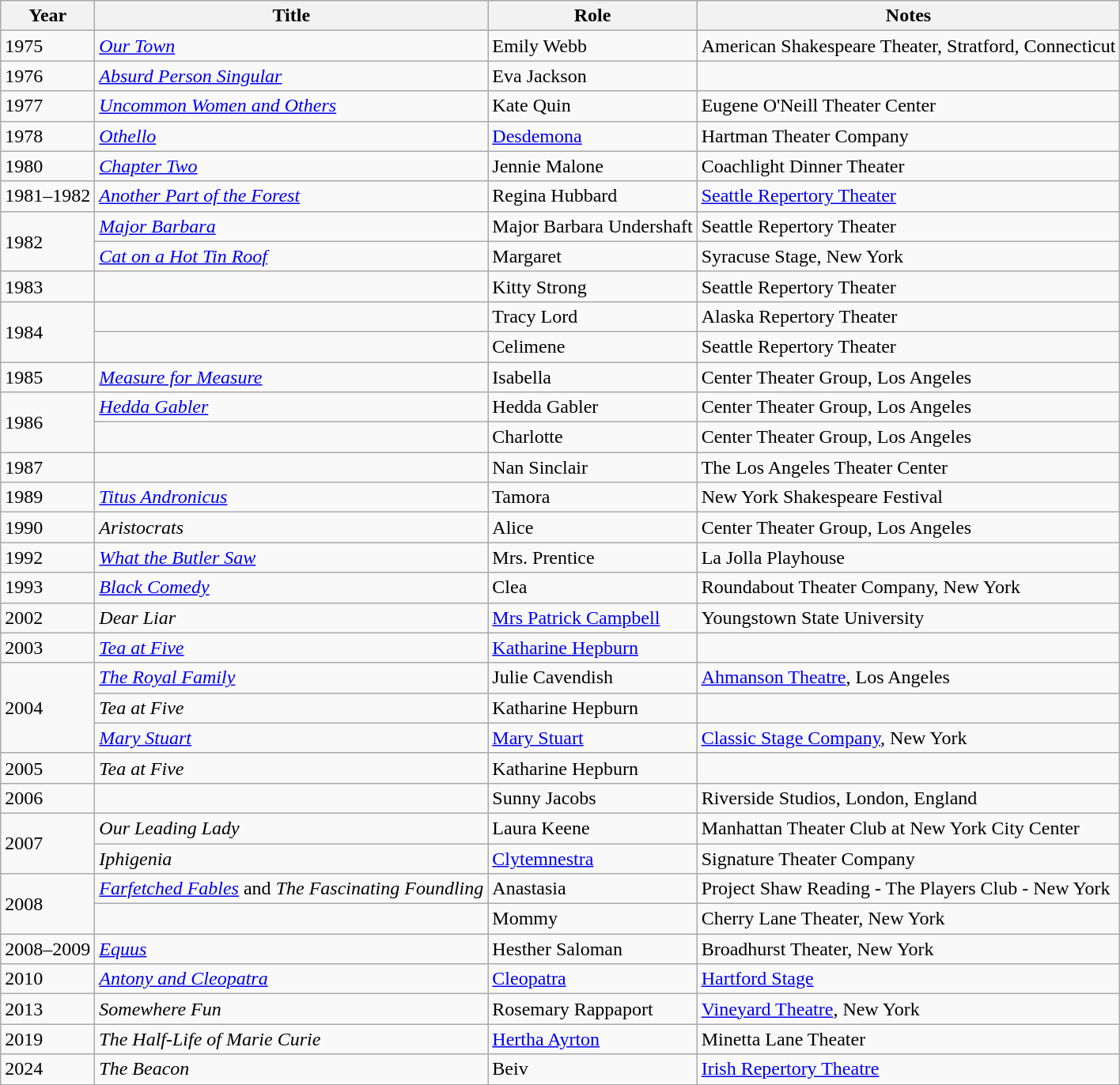<table class="wikitable sortable">
<tr>
<th>Year</th>
<th>Title</th>
<th>Role</th>
<th class="unsortable">Notes</th>
</tr>
<tr>
<td>1975</td>
<td><em><a href='#'>Our Town</a></em></td>
<td>Emily Webb</td>
<td>American Shakespeare Theater, Stratford, Connecticut</td>
</tr>
<tr>
<td>1976</td>
<td><em><a href='#'>Absurd Person Singular</a></em></td>
<td>Eva Jackson</td>
<td></td>
</tr>
<tr>
<td>1977</td>
<td><em><a href='#'>Uncommon Women and Others</a></em></td>
<td>Kate Quin</td>
<td>Eugene O'Neill Theater Center</td>
</tr>
<tr>
<td>1978</td>
<td><em><a href='#'>Othello</a></em></td>
<td><a href='#'>Desdemona</a></td>
<td>Hartman Theater Company</td>
</tr>
<tr>
<td>1980</td>
<td><em><a href='#'>Chapter Two</a></em></td>
<td>Jennie Malone</td>
<td>Coachlight Dinner Theater</td>
</tr>
<tr>
<td>1981–1982</td>
<td><em><a href='#'>Another Part of the Forest</a></em></td>
<td>Regina Hubbard</td>
<td><a href='#'>Seattle Repertory Theater</a></td>
</tr>
<tr>
<td rowspan="2">1982</td>
<td><em><a href='#'>Major Barbara</a></em></td>
<td>Major Barbara Undershaft</td>
<td>Seattle Repertory Theater</td>
</tr>
<tr>
<td><em><a href='#'>Cat on a Hot Tin Roof</a></em></td>
<td>Margaret</td>
<td>Syracuse Stage, New York</td>
</tr>
<tr>
<td>1983</td>
<td><em></em></td>
<td>Kitty Strong</td>
<td>Seattle Repertory Theater</td>
</tr>
<tr>
<td rowspan="2">1984</td>
<td><em></em></td>
<td>Tracy Lord</td>
<td>Alaska Repertory Theater</td>
</tr>
<tr>
<td><em></em></td>
<td>Celimene</td>
<td>Seattle Repertory Theater</td>
</tr>
<tr>
<td>1985</td>
<td><em><a href='#'>Measure for Measure</a></em></td>
<td>Isabella</td>
<td>Center Theater Group, Los Angeles</td>
</tr>
<tr>
<td rowspan="2">1986</td>
<td><em><a href='#'>Hedda Gabler</a></em></td>
<td>Hedda Gabler</td>
<td>Center Theater Group, Los Angeles</td>
</tr>
<tr>
<td><em></em></td>
<td>Charlotte</td>
<td>Center Theater Group, Los Angeles</td>
</tr>
<tr>
<td>1987</td>
<td><em></em></td>
<td>Nan Sinclair</td>
<td>The Los Angeles Theater Center</td>
</tr>
<tr>
<td>1989</td>
<td><em><a href='#'>Titus Andronicus</a></em></td>
<td>Tamora</td>
<td>New York Shakespeare Festival</td>
</tr>
<tr>
<td>1990</td>
<td><em>Aristocrats</em></td>
<td>Alice</td>
<td>Center Theater Group, Los Angeles</td>
</tr>
<tr>
<td>1992</td>
<td><em><a href='#'>What the Butler Saw</a></em></td>
<td>Mrs. Prentice</td>
<td>La Jolla Playhouse</td>
</tr>
<tr>
<td>1993</td>
<td><em><a href='#'>Black Comedy</a></em></td>
<td>Clea</td>
<td>Roundabout Theater Company, New York</td>
</tr>
<tr>
<td>2002</td>
<td><em>Dear Liar</em></td>
<td><a href='#'>Mrs Patrick Campbell</a></td>
<td>Youngstown State University</td>
</tr>
<tr>
<td>2003</td>
<td><em><a href='#'>Tea at Five</a></em></td>
<td><a href='#'>Katharine Hepburn</a></td>
<td></td>
</tr>
<tr>
<td rowspan="3">2004</td>
<td><em><a href='#'>The Royal Family</a></em></td>
<td>Julie Cavendish</td>
<td><a href='#'>Ahmanson Theatre</a>, Los Angeles</td>
</tr>
<tr>
<td><em>Tea at Five</em></td>
<td>Katharine Hepburn</td>
<td></td>
</tr>
<tr>
<td><em><a href='#'>Mary Stuart</a></em></td>
<td><a href='#'>Mary Stuart</a></td>
<td><a href='#'>Classic Stage Company</a>, New York</td>
</tr>
<tr>
<td>2005</td>
<td><em>Tea at Five</em></td>
<td>Katharine Hepburn</td>
<td></td>
</tr>
<tr>
<td>2006</td>
<td><em></em></td>
<td>Sunny Jacobs</td>
<td>Riverside Studios, London, England</td>
</tr>
<tr>
<td rowspan="2">2007</td>
<td><em>Our Leading Lady</em></td>
<td>Laura Keene</td>
<td>Manhattan Theater Club at New York City Center</td>
</tr>
<tr>
<td><em>Iphigenia</em></td>
<td><a href='#'>Clytemnestra</a></td>
<td>Signature Theater Company</td>
</tr>
<tr>
<td rowspan="2">2008</td>
<td><em><a href='#'>Farfetched Fables</a></em> and <em>The Fascinating Foundling</em></td>
<td>Anastasia</td>
<td>Project Shaw Reading - The Players Club - New York</td>
</tr>
<tr>
<td><em></em></td>
<td>Mommy</td>
<td>Cherry Lane Theater, New York</td>
</tr>
<tr>
<td>2008–2009</td>
<td><em><a href='#'>Equus</a></em></td>
<td>Hesther Saloman</td>
<td>Broadhurst Theater, New York</td>
</tr>
<tr>
<td>2010</td>
<td><em><a href='#'>Antony and Cleopatra</a></em></td>
<td><a href='#'>Cleopatra</a></td>
<td><a href='#'>Hartford Stage</a></td>
</tr>
<tr>
<td>2013</td>
<td><em>Somewhere Fun</em></td>
<td>Rosemary Rappaport</td>
<td><a href='#'>Vineyard Theatre</a>, New York</td>
</tr>
<tr>
<td>2019</td>
<td><em>The Half-Life of Marie Curie</em></td>
<td><a href='#'>Hertha Ayrton</a></td>
<td>Minetta Lane Theater</td>
</tr>
<tr>
<td>2024</td>
<td><em>The Beacon</em></td>
<td>Beiv</td>
<td><a href='#'>Irish Repertory Theatre</a></td>
</tr>
</table>
